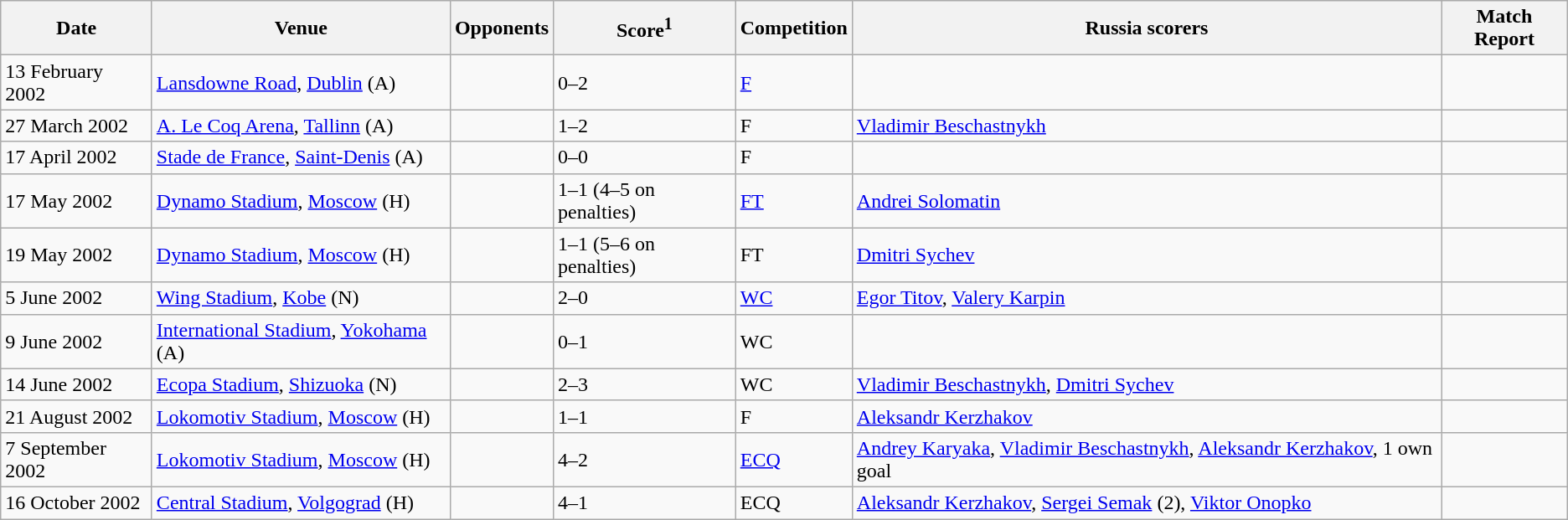<table class="wikitable">
<tr>
<th>Date</th>
<th>Venue</th>
<th>Opponents</th>
<th>Score<sup>1</sup></th>
<th>Competition</th>
<th>Russia scorers</th>
<th>Match Report</th>
</tr>
<tr>
<td>13 February 2002</td>
<td><a href='#'>Lansdowne Road</a>, <a href='#'>Dublin</a> (A)</td>
<td></td>
<td>0–2</td>
<td><a href='#'>F</a></td>
<td></td>
<td></td>
</tr>
<tr>
<td>27 March 2002</td>
<td><a href='#'>A. Le Coq Arena</a>, <a href='#'>Tallinn</a> (A)</td>
<td></td>
<td>1–2</td>
<td>F</td>
<td><a href='#'>Vladimir Beschastnykh</a></td>
<td></td>
</tr>
<tr>
<td>17 April 2002</td>
<td><a href='#'>Stade de France</a>, <a href='#'>Saint-Denis</a> (A)</td>
<td></td>
<td>0–0</td>
<td>F</td>
<td></td>
<td></td>
</tr>
<tr>
<td>17 May 2002</td>
<td><a href='#'>Dynamo Stadium</a>, <a href='#'>Moscow</a> (H)</td>
<td></td>
<td>1–1 (4–5 on penalties)</td>
<td><a href='#'>FT</a></td>
<td><a href='#'>Andrei Solomatin</a></td>
<td></td>
</tr>
<tr>
<td>19 May 2002</td>
<td><a href='#'>Dynamo Stadium</a>, <a href='#'>Moscow</a> (H)</td>
<td></td>
<td>1–1 (5–6 on penalties)</td>
<td>FT</td>
<td><a href='#'>Dmitri Sychev</a></td>
<td></td>
</tr>
<tr>
<td>5 June 2002</td>
<td><a href='#'>Wing Stadium</a>, <a href='#'>Kobe</a> (N)</td>
<td></td>
<td>2–0</td>
<td><a href='#'>WC</a></td>
<td><a href='#'>Egor Titov</a>, <a href='#'>Valery Karpin</a></td>
<td></td>
</tr>
<tr>
<td>9 June 2002</td>
<td><a href='#'>International Stadium</a>, <a href='#'>Yokohama</a> (A)</td>
<td></td>
<td>0–1</td>
<td>WC</td>
<td></td>
<td></td>
</tr>
<tr>
<td>14 June 2002</td>
<td><a href='#'>Ecopa Stadium</a>, <a href='#'>Shizuoka</a> (N)</td>
<td></td>
<td>2–3</td>
<td>WC</td>
<td><a href='#'>Vladimir Beschastnykh</a>, <a href='#'>Dmitri Sychev</a></td>
<td></td>
</tr>
<tr>
<td>21 August 2002</td>
<td><a href='#'>Lokomotiv Stadium</a>, <a href='#'>Moscow</a> (H)</td>
<td></td>
<td>1–1</td>
<td>F</td>
<td><a href='#'>Aleksandr Kerzhakov</a></td>
<td></td>
</tr>
<tr>
<td>7 September 2002</td>
<td><a href='#'>Lokomotiv Stadium</a>, <a href='#'>Moscow</a> (H)</td>
<td></td>
<td>4–2</td>
<td><a href='#'>ECQ</a></td>
<td><a href='#'>Andrey Karyaka</a>, <a href='#'>Vladimir Beschastnykh</a>, <a href='#'>Aleksandr Kerzhakov</a>, 1 own goal</td>
<td></td>
</tr>
<tr>
<td>16 October 2002</td>
<td><a href='#'>Central Stadium</a>, <a href='#'>Volgograd</a> (H)</td>
<td></td>
<td>4–1</td>
<td>ECQ</td>
<td><a href='#'>Aleksandr Kerzhakov</a>, <a href='#'>Sergei Semak</a> (2), <a href='#'>Viktor Onopko</a></td>
<td></td>
</tr>
</table>
